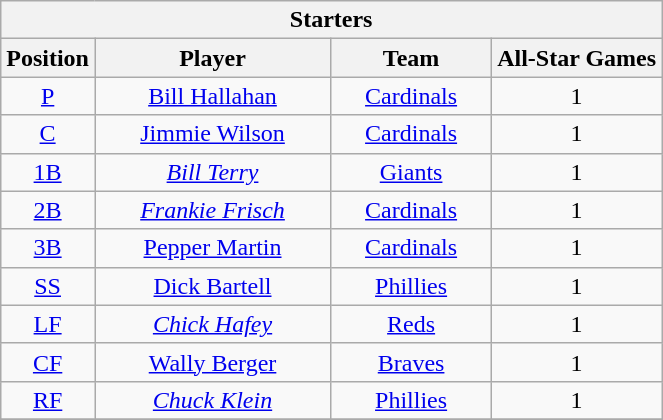<table class="wikitable" style="font-size: 100%; text-align:center;">
<tr>
<th colspan="4">Starters</th>
</tr>
<tr>
<th>Position</th>
<th width="150">Player</th>
<th width="100">Team</th>
<th>All-Star Games</th>
</tr>
<tr>
<td><a href='#'>P</a></td>
<td><a href='#'>Bill Hallahan</a></td>
<td><a href='#'>Cardinals</a></td>
<td>1</td>
</tr>
<tr>
<td><a href='#'>C</a></td>
<td><a href='#'>Jimmie Wilson</a></td>
<td><a href='#'>Cardinals</a></td>
<td>1</td>
</tr>
<tr>
<td><a href='#'>1B</a></td>
<td><em><a href='#'>Bill Terry</a></em></td>
<td><a href='#'>Giants</a></td>
<td>1</td>
</tr>
<tr>
<td><a href='#'>2B</a></td>
<td><em><a href='#'>Frankie Frisch</a></em></td>
<td><a href='#'>Cardinals</a></td>
<td>1</td>
</tr>
<tr>
<td><a href='#'>3B</a></td>
<td><a href='#'>Pepper Martin</a></td>
<td><a href='#'>Cardinals</a></td>
<td>1</td>
</tr>
<tr>
<td><a href='#'>SS</a></td>
<td><a href='#'>Dick Bartell</a></td>
<td><a href='#'>Phillies</a></td>
<td>1</td>
</tr>
<tr>
<td><a href='#'>LF</a></td>
<td><em><a href='#'>Chick Hafey</a></em></td>
<td><a href='#'>Reds</a></td>
<td>1</td>
</tr>
<tr>
<td><a href='#'>CF</a></td>
<td><a href='#'>Wally Berger</a></td>
<td><a href='#'>Braves</a></td>
<td>1</td>
</tr>
<tr>
<td><a href='#'>RF</a></td>
<td><em><a href='#'>Chuck Klein</a></em></td>
<td><a href='#'>Phillies</a></td>
<td>1</td>
</tr>
<tr>
</tr>
</table>
